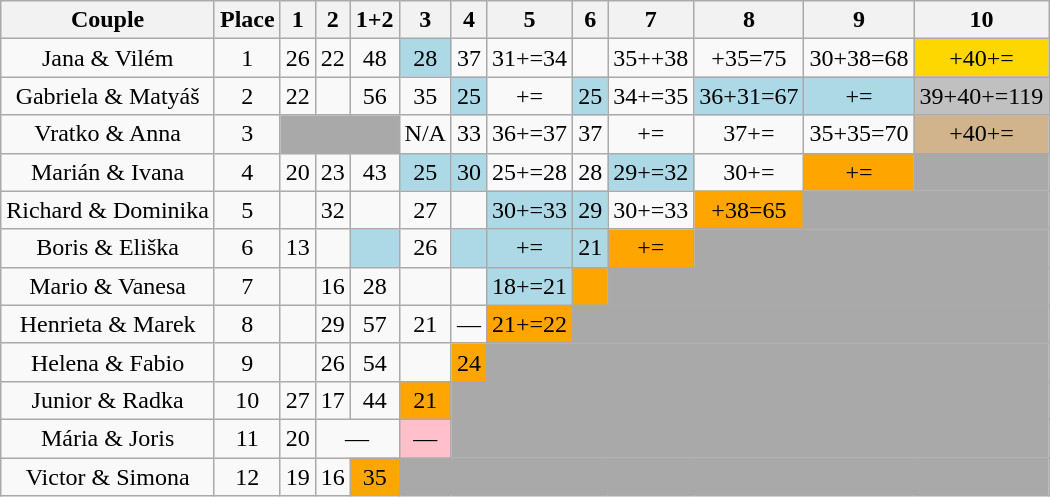<table class="wikitable sortable" align="center" style="text-align:center">
<tr>
<th>Couple</th>
<th>Place</th>
<th>1</th>
<th>2</th>
<th>1+2</th>
<th>3</th>
<th>4</th>
<th>5</th>
<th>6</th>
<th>7</th>
<th>8</th>
<th>9</th>
<th>10</th>
</tr>
<tr>
<td>Jana & Vilém</td>
<td>1</td>
<td>26</td>
<td>22</td>
<td>48</td>
<td bgcolor="lightblue">28</td>
<td>37</td>
<td>31+=34</td>
<td></td>
<td>35++38</td>
<td>+35=75</td>
<td>30+38=68</td>
<td bgcolor=gold>+40+=</td>
</tr>
<tr>
<td>Gabriela & Matyáš</td>
<td>2</td>
<td>22</td>
<td></td>
<td>56</td>
<td>35</td>
<td bgcolor=lightblue>25</td>
<td>+=</td>
<td bgcolor=lightblue>25</td>
<td>34+=35</td>
<td bgcolor=lightblue>36+31=67</td>
<td bgcolor=lightblue>+=</td>
<td bgcolor=silver>39+40+=119</td>
</tr>
<tr>
<td>Vratko & Anna</td>
<td>3</td>
<td colspan=3 bgcolor=darkgrey></td>
<td>N/A</td>
<td>33</td>
<td>36+=37</td>
<td>37</td>
<td>+=</td>
<td>37+=</td>
<td>35+35=70</td>
<td bgcolor="tan">+40+=</td>
</tr>
<tr>
<td>Marián & Ivana</td>
<td>4</td>
<td>20</td>
<td>23</td>
<td>43</td>
<td bgcolor=lightblue>25</td>
<td bgcolor=lightblue>30</td>
<td>25+=28</td>
<td>28</td>
<td bgcolor=lightblue>29+=32</td>
<td>30+=</td>
<td bgcolor=orange>+=</td>
<td bgcolor=darkgrey></td>
</tr>
<tr>
<td>Richard & Dominika</td>
<td>5</td>
<td></td>
<td>32</td>
<td></td>
<td>27</td>
<td></td>
<td bgcolor=lightblue>30+=33</td>
<td bgcolor=lightblue>29</td>
<td>30+=33</td>
<td bgcolor=orange>+38=65</td>
<td colspan=2 bgcolor=darkgrey></td>
</tr>
<tr>
<td>Boris & Eliška</td>
<td>6</td>
<td>13</td>
<td></td>
<td bgcolor=lightblue></td>
<td>26</td>
<td bgcolor=lightblue></td>
<td bgcolor=lightblue>+=</td>
<td bgcolor=lightblue>21</td>
<td bgcolor=orange>+=</td>
<td colspan=3 bgcolor=darkgrey></td>
</tr>
<tr>
<td>Mario & Vanesa</td>
<td>7</td>
<td></td>
<td>16</td>
<td>28</td>
<td></td>
<td></td>
<td bgcolor=lightblue>18+=21</td>
<td bgcolor=orange></td>
<td colspan=4 bgcolor=darkgrey></td>
</tr>
<tr>
<td>Henrieta & Marek</td>
<td>8</td>
<td></td>
<td>29</td>
<td>57</td>
<td>21</td>
<td>—</td>
<td bgcolor=orange>21+=22</td>
<td colspan=5 bgcolor=darkgrey></td>
</tr>
<tr>
<td>Helena & Fabio</td>
<td>9</td>
<td></td>
<td>26</td>
<td>54</td>
<td></td>
<td bgcolor=orange>24</td>
<td colspan=6 bgcolor=darkgrey></td>
</tr>
<tr>
<td>Junior & Radka</td>
<td>10</td>
<td>27</td>
<td>17</td>
<td>44</td>
<td bgcolor=orange>21</td>
<td colspan=7 bgcolor=darkgrey></td>
</tr>
<tr>
<td>Mária & Joris</td>
<td>11</td>
<td>20</td>
<td colspan=2>—</td>
<td bgcolor=pink>—</td>
<td colspan=7 bgcolor=darkgrey></td>
</tr>
<tr>
<td>Victor & Simona</td>
<td>12</td>
<td>19</td>
<td>16</td>
<td bgcolor=orange>35</td>
<td colspan=8 bgcolor=darkgrey></td>
</tr>
</table>
